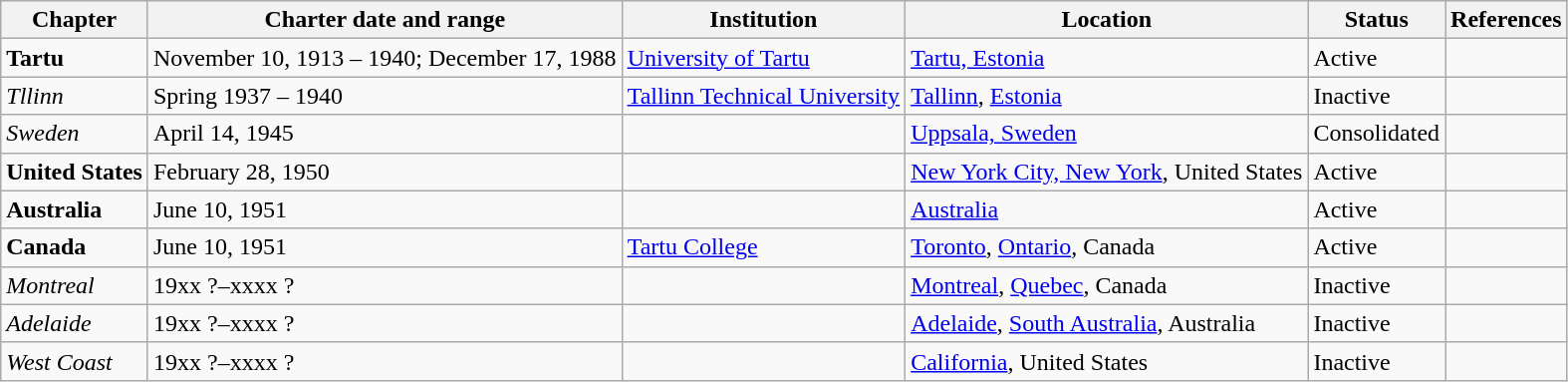<table class="wikitable sortable">
<tr>
<th>Chapter</th>
<th>Charter date and range</th>
<th>Institution</th>
<th>Location</th>
<th>Status</th>
<th>References</th>
</tr>
<tr>
<td><strong>Tartu</strong></td>
<td>November 10, 1913 – 1940;  December 17, 1988</td>
<td><a href='#'>University of Tartu</a></td>
<td><a href='#'>Tartu, Estonia</a></td>
<td>Active</td>
<td></td>
</tr>
<tr>
<td><em>Tllinn</em></td>
<td>Spring 1937 – 1940</td>
<td><a href='#'>Tallinn Technical University</a></td>
<td><a href='#'>Tallinn</a>, <a href='#'>Estonia</a></td>
<td>Inactive</td>
<td></td>
</tr>
<tr>
<td><em>Sweden</em></td>
<td>April 14, 1945</td>
<td></td>
<td><a href='#'>Uppsala, Sweden</a></td>
<td>Consolidated</td>
<td></td>
</tr>
<tr>
<td><strong>United States</strong></td>
<td>February 28, 1950</td>
<td></td>
<td><a href='#'>New York City, New York</a>, United States</td>
<td>Active</td>
<td></td>
</tr>
<tr>
<td><strong>Australia</strong></td>
<td>June 10, 1951</td>
<td></td>
<td><a href='#'>Australia</a></td>
<td>Active</td>
<td></td>
</tr>
<tr>
<td><strong>Canada</strong></td>
<td>June 10, 1951</td>
<td><a href='#'>Tartu College</a></td>
<td><a href='#'>Toronto</a>, <a href='#'>Ontario</a>, Canada</td>
<td>Active</td>
<td></td>
</tr>
<tr>
<td><em>Montreal</em></td>
<td>19xx ?–xxxx ?</td>
<td></td>
<td><a href='#'>Montreal</a>, <a href='#'>Quebec</a>, Canada</td>
<td>Inactive</td>
<td></td>
</tr>
<tr>
<td><em>Adelaide</em></td>
<td>19xx ?–xxxx ?</td>
<td></td>
<td><a href='#'>Adelaide</a>, <a href='#'>South Australia</a>, Australia</td>
<td>Inactive</td>
<td></td>
</tr>
<tr>
<td><em>West Coast</em></td>
<td>19xx ?–xxxx ?</td>
<td></td>
<td><a href='#'>California</a>, United States</td>
<td>Inactive</td>
<td></td>
</tr>
</table>
